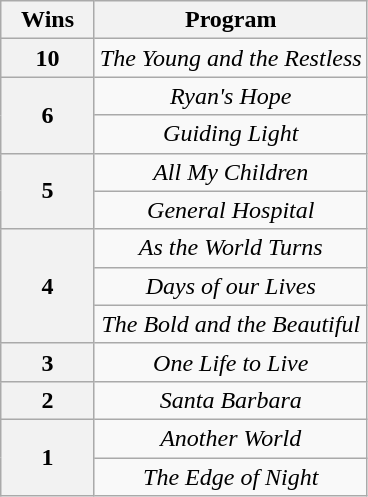<table class="wikitable plainrowheaders sortable" style="text-align: center;">
<tr>
<th scope="col" width="55">Wins</th>
<th scope="col" class="unsortable">Program</th>
</tr>
<tr>
<th scope="row" rowspan=1 style="text-align:center">10</th>
<td><em>The Young and the Restless</em></td>
</tr>
<tr>
<th scope="row" rowspan=2 style="text-align:center">6</th>
<td><em>Ryan's Hope</em></td>
</tr>
<tr>
<td><em>Guiding Light</em></td>
</tr>
<tr>
<th scope="row" rowspan=2 style="text-align:center">5</th>
<td><em>All My Children</em></td>
</tr>
<tr>
<td><em>General Hospital</em></td>
</tr>
<tr>
<th scope="row" rowspan=3 style="text-align:center">4</th>
<td><em>As the World Turns</em></td>
</tr>
<tr>
<td><em>Days of our Lives</em></td>
</tr>
<tr>
<td><em>The Bold and the Beautiful</em></td>
</tr>
<tr>
<th scope="row" rowspan=1 style="text-align:center">3</th>
<td><em>One Life to Live</em></td>
</tr>
<tr>
<th scope="row"  style="text-align:center">2</th>
<td><em>Santa Barbara</em></td>
</tr>
<tr>
<th scope="row" rowspan=2 style="text-align:center">1</th>
<td><em>Another World</em></td>
</tr>
<tr>
<td><em>The Edge of Night</em></td>
</tr>
</table>
